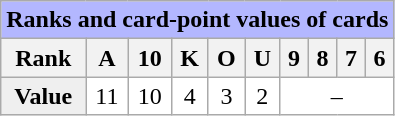<table class="wikitable" align="float:left"  style="background-color:white">
<tr style="background-color:#B3B7FF">
<td colspan="10"><strong>Ranks and card-point values of cards</strong></td>
</tr>
<tr>
<th>Rank</th>
<th>A</th>
<th>10</th>
<th>K</th>
<th>O</th>
<th>U</th>
<th>9</th>
<th>8</th>
<th>7</th>
<th>6</th>
</tr>
<tr align="center">
<td style="background:#efefef;"><strong>Value</strong></td>
<td>11</td>
<td>10</td>
<td>4</td>
<td>3</td>
<td>2</td>
<td colspan=4>–</td>
</tr>
</table>
